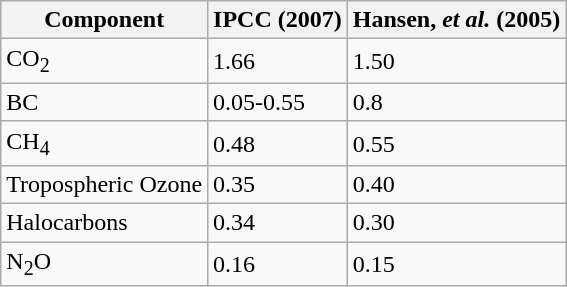<table class="wikitable">
<tr>
<th>Component</th>
<th>IPCC (2007)</th>
<th>Hansen, <em>et al.</em> (2005)</th>
</tr>
<tr>
<td>CO<sub>2</sub></td>
<td>1.66</td>
<td>1.50</td>
</tr>
<tr>
<td>BC</td>
<td>0.05-0.55</td>
<td>0.8</td>
</tr>
<tr>
<td>CH<sub>4</sub></td>
<td>0.48</td>
<td>0.55</td>
</tr>
<tr>
<td>Tropospheric Ozone</td>
<td>0.35</td>
<td>0.40</td>
</tr>
<tr>
<td>Halocarbons</td>
<td>0.34</td>
<td>0.30</td>
</tr>
<tr>
<td>N<sub>2</sub>O</td>
<td>0.16</td>
<td>0.15</td>
</tr>
</table>
